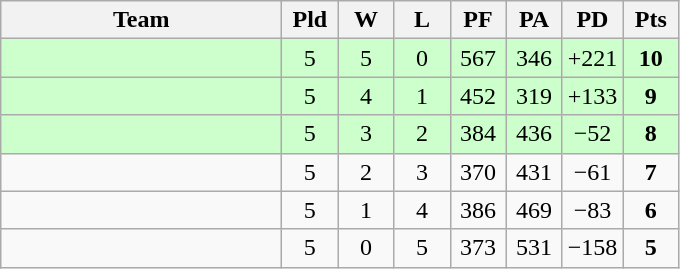<table class=wikitable style="text-align:center">
<tr>
<th width=180>Team</th>
<th width=30>Pld</th>
<th width=30>W</th>
<th width=30>L</th>
<th width=30>PF</th>
<th width=30>PA</th>
<th width=30>PD</th>
<th width=30>Pts</th>
</tr>
<tr bgcolor="#ccffcc">
<td align="left"></td>
<td>5</td>
<td>5</td>
<td>0</td>
<td>567</td>
<td>346</td>
<td>+221</td>
<td><strong>10</strong></td>
</tr>
<tr bgcolor="#ccffcc">
<td align="left"></td>
<td>5</td>
<td>4</td>
<td>1</td>
<td>452</td>
<td>319</td>
<td>+133</td>
<td><strong>9</strong></td>
</tr>
<tr bgcolor="#ccffcc">
<td align="left"></td>
<td>5</td>
<td>3</td>
<td>2</td>
<td>384</td>
<td>436</td>
<td>−52</td>
<td><strong>8</strong></td>
</tr>
<tr>
<td align="left"></td>
<td>5</td>
<td>2</td>
<td>3</td>
<td>370</td>
<td>431</td>
<td>−61</td>
<td><strong>7</strong></td>
</tr>
<tr>
<td align="left"></td>
<td>5</td>
<td>1</td>
<td>4</td>
<td>386</td>
<td>469</td>
<td>−83</td>
<td><strong>6</strong></td>
</tr>
<tr>
<td align="left"></td>
<td>5</td>
<td>0</td>
<td>5</td>
<td>373</td>
<td>531</td>
<td>−158</td>
<td><strong>5</strong></td>
</tr>
</table>
